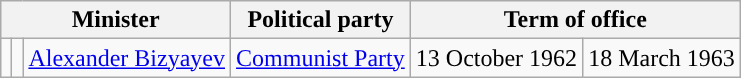<table class="wikitable" style="text-align:center;">
<tr>
<th colspan=3>Minister</th>
<th>Political party</th>
<th colspan=2>Term of office</th>
</tr>
<tr>
<td style="background: "></td>
<td></td>
<td><a href='#'>Alexander Bizyayev</a></td>
<td><a href='#'>Communist Party</a></td>
<td>13 October 1962</td>
<td>18 March 1963</td>
</tr>
</table>
